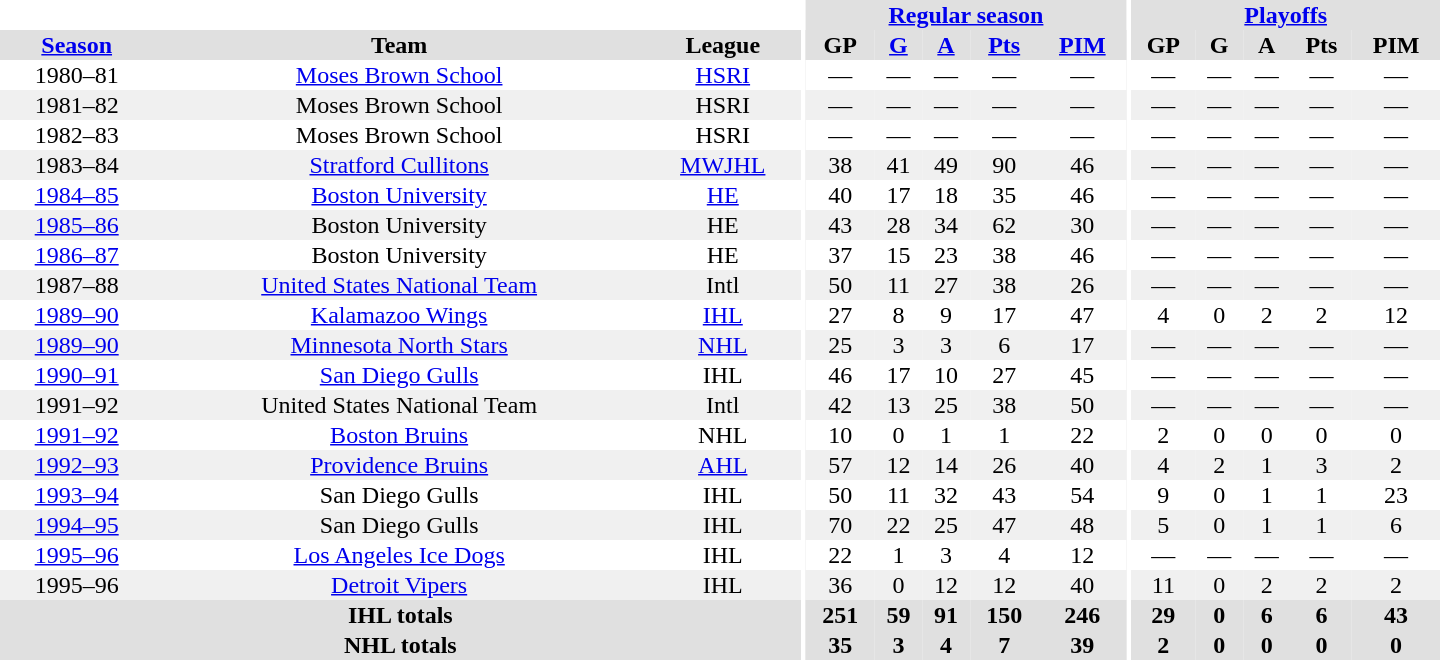<table border="0" cellpadding="1" cellspacing="0" style="text-align:center; width:60em">
<tr bgcolor="#e0e0e0">
<th colspan="3" bgcolor="#ffffff"></th>
<th rowspan="100" bgcolor="#ffffff"></th>
<th colspan="5"><a href='#'>Regular season</a></th>
<th rowspan="100" bgcolor="#ffffff"></th>
<th colspan="5"><a href='#'>Playoffs</a></th>
</tr>
<tr bgcolor="#e0e0e0">
<th><a href='#'>Season</a></th>
<th>Team</th>
<th>League</th>
<th>GP</th>
<th><a href='#'>G</a></th>
<th><a href='#'>A</a></th>
<th><a href='#'>Pts</a></th>
<th><a href='#'>PIM</a></th>
<th>GP</th>
<th>G</th>
<th>A</th>
<th>Pts</th>
<th>PIM</th>
</tr>
<tr>
<td>1980–81</td>
<td><a href='#'>Moses Brown School</a></td>
<td><a href='#'>HSRI</a></td>
<td>—</td>
<td>—</td>
<td>—</td>
<td>—</td>
<td>—</td>
<td>—</td>
<td>—</td>
<td>—</td>
<td>—</td>
<td>—</td>
</tr>
<tr bgcolor="#f0f0f0">
<td>1981–82</td>
<td>Moses Brown School</td>
<td>HSRI</td>
<td>—</td>
<td>—</td>
<td>—</td>
<td>—</td>
<td>—</td>
<td>—</td>
<td>—</td>
<td>—</td>
<td>—</td>
<td>—</td>
</tr>
<tr>
<td>1982–83</td>
<td>Moses Brown School</td>
<td>HSRI</td>
<td>—</td>
<td>—</td>
<td>—</td>
<td>—</td>
<td>—</td>
<td>—</td>
<td>—</td>
<td>—</td>
<td>—</td>
<td>—</td>
</tr>
<tr bgcolor="#f0f0f0">
<td>1983–84</td>
<td><a href='#'>Stratford Cullitons</a></td>
<td><a href='#'>MWJHL</a></td>
<td>38</td>
<td>41</td>
<td>49</td>
<td>90</td>
<td>46</td>
<td>—</td>
<td>—</td>
<td>—</td>
<td>—</td>
<td>—</td>
</tr>
<tr>
<td><a href='#'>1984–85</a></td>
<td><a href='#'>Boston University</a></td>
<td><a href='#'>HE</a></td>
<td>40</td>
<td>17</td>
<td>18</td>
<td>35</td>
<td>46</td>
<td>—</td>
<td>—</td>
<td>—</td>
<td>—</td>
<td>—</td>
</tr>
<tr bgcolor="#f0f0f0">
<td><a href='#'>1985–86</a></td>
<td>Boston University</td>
<td>HE</td>
<td>43</td>
<td>28</td>
<td>34</td>
<td>62</td>
<td>30</td>
<td>—</td>
<td>—</td>
<td>—</td>
<td>—</td>
<td>—</td>
</tr>
<tr>
<td><a href='#'>1986–87</a></td>
<td>Boston University</td>
<td>HE</td>
<td>37</td>
<td>15</td>
<td>23</td>
<td>38</td>
<td>46</td>
<td>—</td>
<td>—</td>
<td>—</td>
<td>—</td>
<td>—</td>
</tr>
<tr bgcolor="#f0f0f0">
<td>1987–88</td>
<td><a href='#'>United States National Team</a></td>
<td>Intl</td>
<td>50</td>
<td>11</td>
<td>27</td>
<td>38</td>
<td>26</td>
<td>—</td>
<td>—</td>
<td>—</td>
<td>—</td>
<td>—</td>
</tr>
<tr>
<td><a href='#'>1989–90</a></td>
<td><a href='#'>Kalamazoo Wings</a></td>
<td><a href='#'>IHL</a></td>
<td>27</td>
<td>8</td>
<td>9</td>
<td>17</td>
<td>47</td>
<td>4</td>
<td>0</td>
<td>2</td>
<td>2</td>
<td>12</td>
</tr>
<tr bgcolor="#f0f0f0">
<td><a href='#'>1989–90</a></td>
<td><a href='#'>Minnesota North Stars</a></td>
<td><a href='#'>NHL</a></td>
<td>25</td>
<td>3</td>
<td>3</td>
<td>6</td>
<td>17</td>
<td>—</td>
<td>—</td>
<td>—</td>
<td>—</td>
<td>—</td>
</tr>
<tr>
<td><a href='#'>1990–91</a></td>
<td><a href='#'>San Diego Gulls</a></td>
<td>IHL</td>
<td>46</td>
<td>17</td>
<td>10</td>
<td>27</td>
<td>45</td>
<td>—</td>
<td>—</td>
<td>—</td>
<td>—</td>
<td>—</td>
</tr>
<tr bgcolor="#f0f0f0">
<td>1991–92</td>
<td>United States National Team</td>
<td>Intl</td>
<td>42</td>
<td>13</td>
<td>25</td>
<td>38</td>
<td>50</td>
<td>—</td>
<td>—</td>
<td>—</td>
<td>—</td>
<td>—</td>
</tr>
<tr>
<td><a href='#'>1991–92</a></td>
<td><a href='#'>Boston Bruins</a></td>
<td>NHL</td>
<td>10</td>
<td>0</td>
<td>1</td>
<td>1</td>
<td>22</td>
<td>2</td>
<td>0</td>
<td>0</td>
<td>0</td>
<td>0</td>
</tr>
<tr bgcolor="#f0f0f0">
<td><a href='#'>1992–93</a></td>
<td><a href='#'>Providence Bruins</a></td>
<td><a href='#'>AHL</a></td>
<td>57</td>
<td>12</td>
<td>14</td>
<td>26</td>
<td>40</td>
<td>4</td>
<td>2</td>
<td>1</td>
<td>3</td>
<td>2</td>
</tr>
<tr>
<td><a href='#'>1993–94</a></td>
<td>San Diego Gulls</td>
<td>IHL</td>
<td>50</td>
<td>11</td>
<td>32</td>
<td>43</td>
<td>54</td>
<td>9</td>
<td>0</td>
<td>1</td>
<td>1</td>
<td>23</td>
</tr>
<tr bgcolor="#f0f0f0">
<td><a href='#'>1994–95</a></td>
<td>San Diego Gulls</td>
<td>IHL</td>
<td>70</td>
<td>22</td>
<td>25</td>
<td>47</td>
<td>48</td>
<td>5</td>
<td>0</td>
<td>1</td>
<td>1</td>
<td>6</td>
</tr>
<tr>
<td><a href='#'>1995–96</a></td>
<td><a href='#'>Los Angeles Ice Dogs</a></td>
<td>IHL</td>
<td>22</td>
<td>1</td>
<td>3</td>
<td>4</td>
<td>12</td>
<td>—</td>
<td>—</td>
<td>—</td>
<td>—</td>
<td>—</td>
</tr>
<tr bgcolor="#f0f0f0">
<td>1995–96</td>
<td><a href='#'>Detroit Vipers</a></td>
<td>IHL</td>
<td>36</td>
<td>0</td>
<td>12</td>
<td>12</td>
<td>40</td>
<td>11</td>
<td>0</td>
<td>2</td>
<td>2</td>
<td>2</td>
</tr>
<tr bgcolor="#e0e0e0">
<th colspan="3">IHL totals</th>
<th>251</th>
<th>59</th>
<th>91</th>
<th>150</th>
<th>246</th>
<th>29</th>
<th>0</th>
<th>6</th>
<th>6</th>
<th>43</th>
</tr>
<tr bgcolor="#e0e0e0">
<th colspan="3">NHL totals</th>
<th>35</th>
<th>3</th>
<th>4</th>
<th>7</th>
<th>39</th>
<th>2</th>
<th>0</th>
<th>0</th>
<th>0</th>
<th>0</th>
</tr>
</table>
